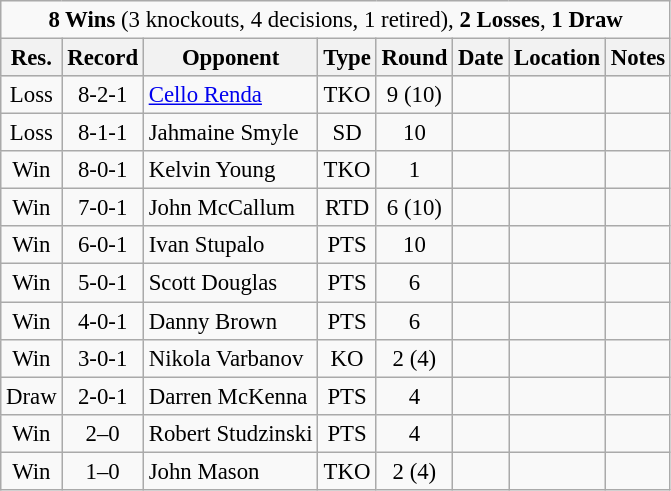<table class="wikitable" style="text-align:center; font-size:95%">
<tr>
<td style="text-align:center;" colspan=9><strong>8 Wins</strong> (3 knockouts, 4 decisions, 1 retired), <strong>2 Losses</strong>, <strong>1 Draw</strong></td>
</tr>
<tr style="text-align:center;background:#e3e3e3">
<th>Res.</th>
<th>Record</th>
<th>Opponent</th>
<th>Type</th>
<th>Round</th>
<th>Date</th>
<th>Location</th>
<th>Notes</th>
</tr>
<tr align=center>
<td>Loss</td>
<td>8-2-1</td>
<td align=left> <a href='#'>Cello Renda</a></td>
<td>TKO</td>
<td>9 (10)</td>
<td></td>
<td align=left></td>
<td align=left></td>
</tr>
<tr align=center>
<td>Loss</td>
<td>8-1-1</td>
<td align=left> Jahmaine Smyle</td>
<td>SD</td>
<td>10</td>
<td></td>
<td align=left></td>
<td align=left></td>
</tr>
<tr align=center>
<td>Win</td>
<td>8-0-1</td>
<td align=left> Kelvin Young</td>
<td>TKO</td>
<td>1</td>
<td></td>
<td align=left></td>
<td align=left></td>
</tr>
<tr align=center>
<td>Win</td>
<td>7-0-1</td>
<td align=left> John McCallum</td>
<td>RTD</td>
<td>6 (10)</td>
<td></td>
<td align=left></td>
<td align=left></td>
</tr>
<tr align=center>
<td>Win</td>
<td>6-0-1</td>
<td align=left> Ivan Stupalo</td>
<td>PTS</td>
<td>10</td>
<td></td>
<td align=left></td>
<td align=left></td>
</tr>
<tr align=center>
<td>Win</td>
<td>5-0-1</td>
<td align=left> Scott Douglas</td>
<td>PTS</td>
<td>6</td>
<td></td>
<td align=left></td>
<td> </td>
</tr>
<tr align=center>
<td>Win</td>
<td>4-0-1</td>
<td align=left> Danny Brown</td>
<td>PTS</td>
<td>6</td>
<td></td>
<td align=left></td>
<td></td>
</tr>
<tr align=center>
<td>Win</td>
<td>3-0-1</td>
<td align=left> Nikola Varbanov</td>
<td>KO</td>
<td>2 (4)</td>
<td></td>
<td align=left></td>
<td></td>
</tr>
<tr align=center>
<td>Draw</td>
<td>2-0-1</td>
<td align=left> Darren McKenna</td>
<td>PTS</td>
<td>4</td>
<td></td>
<td align=left></td>
<td></td>
</tr>
<tr align=center>
<td>Win</td>
<td>2–0</td>
<td align=left> Robert Studzinski</td>
<td>PTS</td>
<td>4</td>
<td></td>
<td align=left></td>
<td></td>
</tr>
<tr align=center>
<td>Win</td>
<td>1–0</td>
<td align=left> John Mason</td>
<td>TKO</td>
<td>2 (4)</td>
<td></td>
<td align=left></td>
<td align=left></td>
</tr>
</table>
